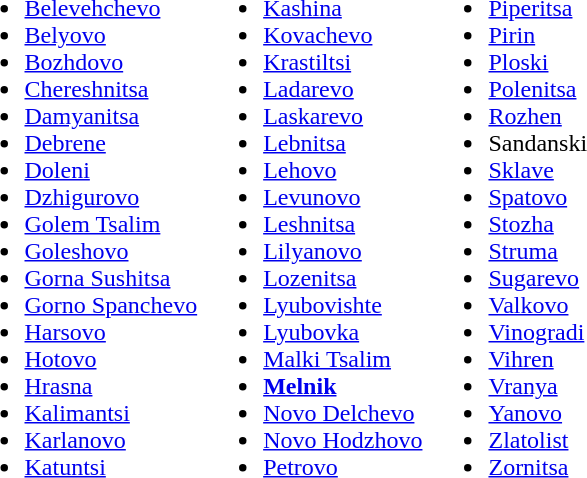<table>
<tr>
<td valign="top"><br><ul><li><a href='#'>Belevehchevo</a></li><li><a href='#'>Belyovo</a></li><li><a href='#'>Bozhdovo</a></li><li><a href='#'>Chereshnitsa</a></li><li><a href='#'>Damyanitsa</a></li><li><a href='#'>Debrene</a></li><li><a href='#'>Doleni</a></li><li><a href='#'>Dzhigurovo</a></li><li><a href='#'>Golem Tsalim</a></li><li><a href='#'>Goleshovo</a></li><li><a href='#'>Gorna Sushitsa</a></li><li><a href='#'>Gorno Spanchevo</a></li><li><a href='#'>Harsovo</a></li><li><a href='#'>Hotovo</a></li><li><a href='#'>Hrasna</a></li><li><a href='#'>Kalimantsi</a></li><li><a href='#'>Karlanovo</a></li><li><a href='#'>Katuntsi</a></li></ul></td>
<td valign="top"><br><ul><li><a href='#'>Kashina</a></li><li><a href='#'>Kovachevo</a></li><li><a href='#'>Krastiltsi</a></li><li><a href='#'>Ladarevo</a></li><li><a href='#'>Laskarevo</a></li><li><a href='#'>Lebnitsa</a></li><li><a href='#'>Lehovo</a></li><li><a href='#'>Levunovo</a></li><li><a href='#'>Leshnitsa</a></li><li><a href='#'>Lilyanovo</a></li><li><a href='#'>Lozenitsa</a></li><li><a href='#'>Lyubovishte</a></li><li><a href='#'>Lyubovka</a></li><li><a href='#'>Malki Tsalim</a></li><li><strong><a href='#'>Melnik</a></strong></li><li><a href='#'>Novo Delchevo</a></li><li><a href='#'>Novo Hodzhovo</a></li><li><a href='#'>Petrovo</a></li></ul></td>
<td valign="top"><br><ul><li><a href='#'>Piperitsa</a></li><li><a href='#'>Pirin</a></li><li><a href='#'>Ploski</a></li><li><a href='#'>Polenitsa</a></li><li><a href='#'>Rozhen</a></li><li>Sandanski</li><li><a href='#'>Sklave</a></li><li><a href='#'>Spatovo</a></li><li><a href='#'>Stozha</a></li><li><a href='#'>Struma</a></li><li><a href='#'>Sugarevo</a></li><li><a href='#'>Valkovo</a></li><li><a href='#'>Vinogradi</a></li><li><a href='#'>Vihren</a></li><li><a href='#'>Vranya</a></li><li><a href='#'>Yanovo</a></li><li><a href='#'>Zlatolist</a></li><li><a href='#'>Zornitsa</a></li></ul></td>
</tr>
</table>
